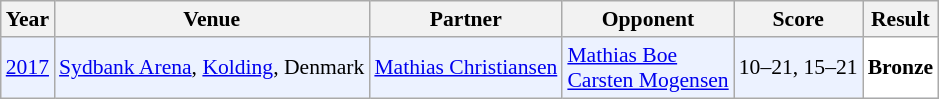<table class="sortable wikitable" style="font-size: 90%;">
<tr>
<th>Year</th>
<th>Venue</th>
<th>Partner</th>
<th>Opponent</th>
<th>Score</th>
<th>Result</th>
</tr>
<tr style="background:#ECF2FF">
<td align="center"><a href='#'>2017</a></td>
<td align="left"><a href='#'>Sydbank Arena</a>, <a href='#'>Kolding</a>, Denmark</td>
<td align="left"> <a href='#'>Mathias Christiansen</a></td>
<td align="left"> <a href='#'>Mathias Boe</a><br> <a href='#'>Carsten Mogensen</a></td>
<td align="left">10–21, 15–21</td>
<td style="text-align:left; background:white"> <strong>Bronze</strong></td>
</tr>
</table>
